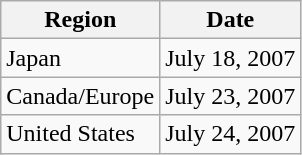<table class="wikitable">
<tr>
<th>Region</th>
<th>Date</th>
</tr>
<tr>
<td>Japan</td>
<td>July 18, 2007</td>
</tr>
<tr>
<td>Canada/Europe</td>
<td>July 23, 2007</td>
</tr>
<tr>
<td>United States</td>
<td>July 24, 2007</td>
</tr>
</table>
